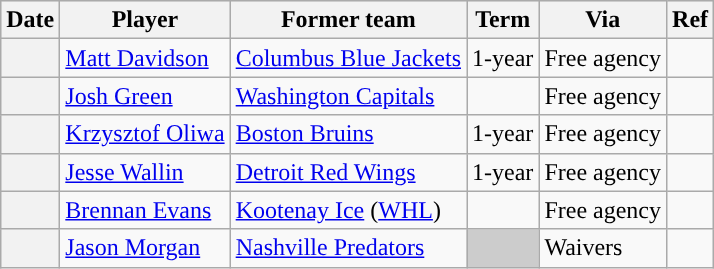<table class="wikitable plainrowheaders">
<tr style="background:#ddd; text-align:center;">
<th>Date</th>
<th>Player</th>
<th>Former team</th>
<th>Term</th>
<th>Via</th>
<th>Ref</th>
</tr>
<tr>
<th scope="row"></th>
<td><a href='#'>Matt Davidson</a></td>
<td><a href='#'>Columbus Blue Jackets</a></td>
<td>1-year</td>
<td>Free agency</td>
<td></td>
</tr>
<tr>
<th scope="row"></th>
<td><a href='#'>Josh Green</a></td>
<td><a href='#'>Washington Capitals</a></td>
<td></td>
<td>Free agency</td>
<td></td>
</tr>
<tr>
<th scope="row"></th>
<td><a href='#'>Krzysztof Oliwa</a></td>
<td><a href='#'>Boston Bruins</a></td>
<td>1-year</td>
<td>Free agency</td>
<td></td>
</tr>
<tr>
<th scope="row"></th>
<td><a href='#'>Jesse Wallin</a></td>
<td><a href='#'>Detroit Red Wings</a></td>
<td>1-year</td>
<td>Free agency</td>
<td></td>
</tr>
<tr>
<th scope="row"></th>
<td><a href='#'>Brennan Evans</a></td>
<td><a href='#'>Kootenay Ice</a> (<a href='#'>WHL</a>)</td>
<td></td>
<td>Free agency</td>
<td></td>
</tr>
<tr>
<th scope="row"></th>
<td><a href='#'>Jason Morgan</a></td>
<td><a href='#'>Nashville Predators</a></td>
<td style="background:#ccc"></td>
<td>Waivers</td>
<td></td>
</tr>
</table>
